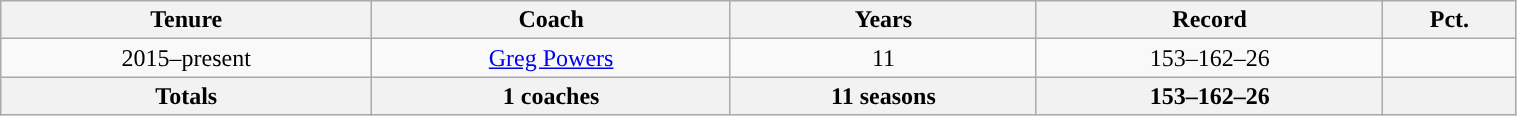<table class="wikitable" width ="80%">
<tr>
<th>Tenure</th>
<th>Coach</th>
<th>Years</th>
<th>Record</th>
<th>Pct.</th>
</tr>
<tr align="center">
<td>2015–present</td>
<td><a href='#'>Greg Powers</a></td>
<td>11</td>
<td>153–162–26</td>
<td></td>
</tr>
<tr align="center">
<th>Totals</th>
<th>1 coaches</th>
<th>11 seasons</th>
<th>153–162–26</th>
<th></th>
</tr>
</table>
